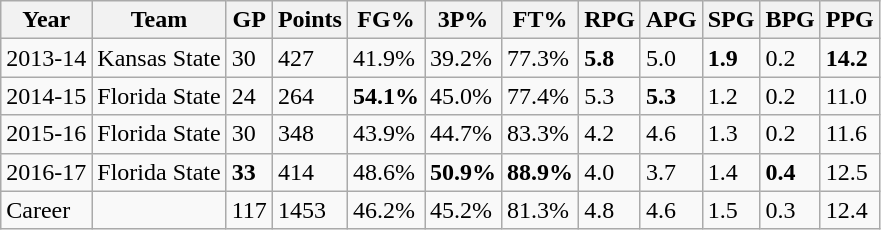<table class="wikitable">
<tr>
<th>Year</th>
<th>Team</th>
<th>GP</th>
<th>Points</th>
<th>FG%</th>
<th>3P%</th>
<th>FT%</th>
<th>RPG</th>
<th>APG</th>
<th>SPG</th>
<th>BPG</th>
<th>PPG</th>
</tr>
<tr>
<td>2013-14</td>
<td>Kansas State</td>
<td>30</td>
<td>427</td>
<td>41.9%</td>
<td>39.2%</td>
<td>77.3%</td>
<td><strong>5.8</strong></td>
<td>5.0</td>
<td><strong>1.9</strong></td>
<td>0.2</td>
<td><strong>14.2</strong></td>
</tr>
<tr>
<td>2014-15</td>
<td>Florida State</td>
<td>24</td>
<td>264</td>
<td><strong>54.1%</strong></td>
<td>45.0%</td>
<td>77.4%</td>
<td>5.3</td>
<td><strong>5.3</strong></td>
<td>1.2</td>
<td>0.2</td>
<td>11.0</td>
</tr>
<tr>
<td>2015-16</td>
<td>Florida State</td>
<td>30</td>
<td>348</td>
<td>43.9%</td>
<td>44.7%</td>
<td>83.3%</td>
<td>4.2</td>
<td>4.6</td>
<td>1.3</td>
<td>0.2</td>
<td>11.6</td>
</tr>
<tr>
<td>2016-17</td>
<td>Florida State</td>
<td><strong>33</strong></td>
<td>414</td>
<td>48.6%</td>
<td><strong>50.9%</strong></td>
<td><strong>88.9%</strong></td>
<td>4.0</td>
<td>3.7</td>
<td>1.4</td>
<td><strong>0.4</strong></td>
<td>12.5</td>
</tr>
<tr>
<td>Career</td>
<td></td>
<td>117</td>
<td>1453</td>
<td>46.2%</td>
<td>45.2%</td>
<td>81.3%</td>
<td>4.8</td>
<td>4.6</td>
<td>1.5</td>
<td>0.3</td>
<td>12.4</td>
</tr>
</table>
